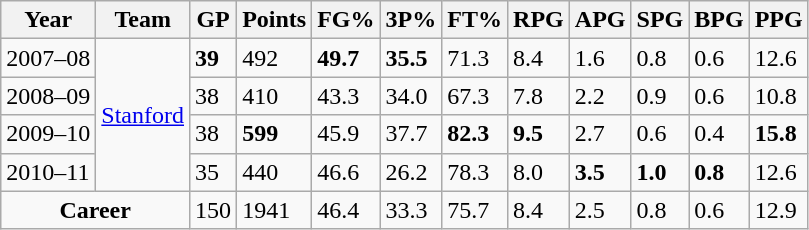<table class="wikitable sortable">
<tr>
<th>Year</th>
<th>Team</th>
<th>GP</th>
<th>Points</th>
<th>FG%</th>
<th>3P%</th>
<th>FT%</th>
<th>RPG</th>
<th>APG</th>
<th>SPG</th>
<th>BPG</th>
<th>PPG</th>
</tr>
<tr>
<td>2007–08</td>
<td rowspan=4><a href='#'>Stanford</a></td>
<td><strong>39</strong></td>
<td>492</td>
<td><strong>49.7</strong></td>
<td><strong>35.5</strong></td>
<td>71.3</td>
<td>8.4</td>
<td>1.6</td>
<td>0.8</td>
<td>0.6</td>
<td>12.6</td>
</tr>
<tr>
<td>2008–09</td>
<td>38</td>
<td>410</td>
<td>43.3</td>
<td>34.0</td>
<td>67.3</td>
<td>7.8</td>
<td>2.2</td>
<td>0.9</td>
<td>0.6</td>
<td>10.8</td>
</tr>
<tr>
<td>2009–10</td>
<td>38</td>
<td><strong>599</strong></td>
<td>45.9</td>
<td>37.7</td>
<td><strong>82.3</strong></td>
<td><strong>9.5</strong></td>
<td>2.7</td>
<td>0.6</td>
<td>0.4</td>
<td><strong>15.8</strong></td>
</tr>
<tr>
<td>2010–11</td>
<td>35</td>
<td>440</td>
<td>46.6</td>
<td>26.2</td>
<td>78.3</td>
<td>8.0</td>
<td><strong>3.5</strong></td>
<td><strong>1.0</strong></td>
<td><strong>0.8</strong></td>
<td>12.6</td>
</tr>
<tr class="sortbottom">
<td colspan=2 align=center><strong>Career</strong></td>
<td>150</td>
<td>1941</td>
<td>46.4</td>
<td>33.3</td>
<td>75.7</td>
<td>8.4</td>
<td>2.5</td>
<td>0.8</td>
<td>0.6</td>
<td>12.9</td>
</tr>
</table>
